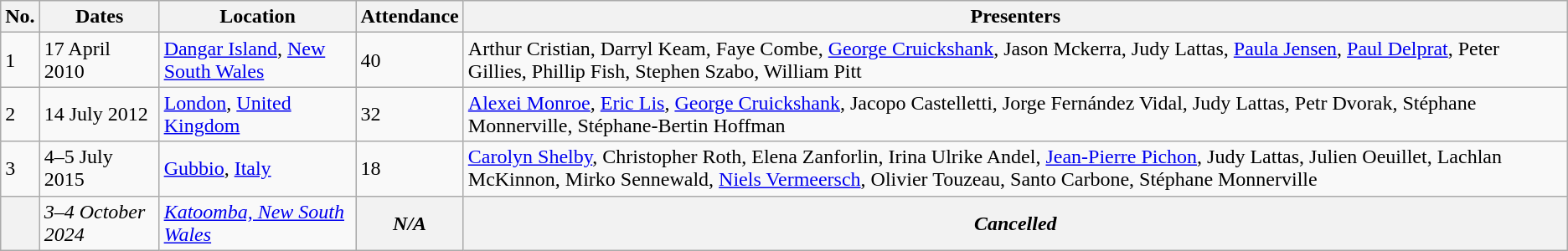<table class="wikitable">
<tr>
<th>No.</th>
<th>Dates</th>
<th>Location</th>
<th>Attendance</th>
<th>Presenters</th>
</tr>
<tr>
<td>1</td>
<td>17 April 2010</td>
<td> <a href='#'>Dangar Island</a>, <a href='#'>New South Wales</a></td>
<td>40</td>
<td>Arthur Cristian, Darryl Keam, Faye Combe, <a href='#'>George Cruickshank</a>, Jason Mckerra, Judy Lattas, <a href='#'>Paula Jensen</a>, <a href='#'>Paul Delprat</a>, Peter Gillies, Phillip Fish, Stephen Szabo, William Pitt</td>
</tr>
<tr>
<td>2</td>
<td>14 July 2012</td>
<td> <a href='#'>London</a>, <a href='#'>United Kingdom</a></td>
<td>32</td>
<td><a href='#'>Alexei Monroe</a>, <a href='#'>Eric Lis</a>, <a href='#'>George Cruickshank</a>, Jacopo Castelletti, Jorge Fernández Vidal, Judy Lattas, Petr Dvorak, Stéphane Monnerville, Stéphane-Bertin Hoffman</td>
</tr>
<tr>
<td>3</td>
<td>4–5 July 2015</td>
<td> <a href='#'>Gubbio</a>, <a href='#'>Italy</a></td>
<td>18</td>
<td><a href='#'>Carolyn Shelby</a>, Christopher Roth, Elena Zanforlin, Irina Ulrike Andel, <a href='#'>Jean-Pierre Pichon</a>, Judy Lattas, Julien Oeuillet, Lachlan McKinnon, Mirko Sennewald, <a href='#'>Niels Vermeersch</a>, Olivier Touzeau, Santo Carbone, Stéphane Monnerville</td>
</tr>
<tr>
<th></th>
<td><em>3–4 October 2024</em></td>
<td> <em><a href='#'>Katoomba, New South Wales</a></em></td>
<th><em>N/A</em></th>
<th><em>Cancelled</em></th>
</tr>
</table>
